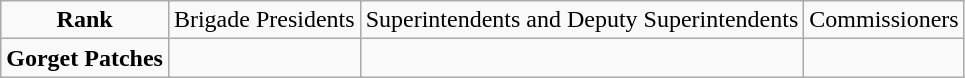<table class="wikitable" style="text-align:center">
<tr>
<td><strong>Rank</strong></td>
<td>Brigade Presidents</td>
<td>Superintendents and Deputy Superintendents</td>
<td>Commissioners</td>
</tr>
<tr>
<td><strong>Gorget Patches</strong></td>
<td></td>
<td></td>
<td></td>
</tr>
</table>
